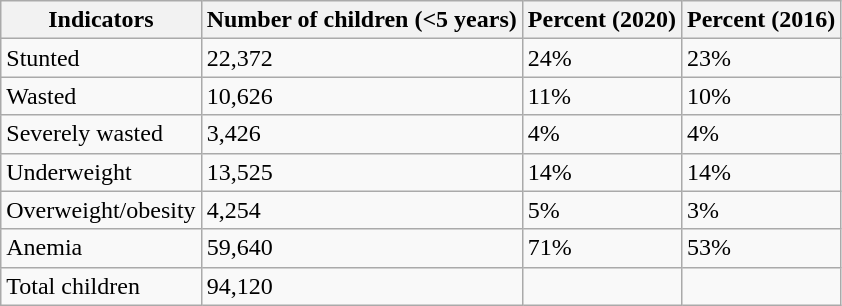<table class = "wikitable sortable">
<tr>
<th>Indicators</th>
<th>Number of children (<5 years)</th>
<th>Percent (2020)</th>
<th>Percent (2016)</th>
</tr>
<tr>
<td>Stunted</td>
<td>22,372</td>
<td>24%</td>
<td>23%</td>
</tr>
<tr>
<td>Wasted</td>
<td>10,626</td>
<td>11%</td>
<td>10%</td>
</tr>
<tr>
<td>Severely wasted</td>
<td>3,426</td>
<td>4%</td>
<td>4%</td>
</tr>
<tr>
<td>Underweight</td>
<td>13,525</td>
<td>14%</td>
<td>14%</td>
</tr>
<tr>
<td>Overweight/obesity</td>
<td>4,254</td>
<td>5%</td>
<td>3%</td>
</tr>
<tr>
<td>Anemia</td>
<td>59,640</td>
<td>71%</td>
<td>53%</td>
</tr>
<tr>
<td>Total children</td>
<td>94,120</td>
<td></td>
<td></td>
</tr>
</table>
